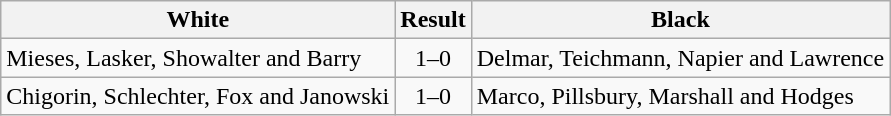<table class="wikitable">
<tr>
<th>White</th>
<th>Result</th>
<th>Black</th>
</tr>
<tr>
<td>Mieses, Lasker, Showalter and Barry</td>
<td align=center>1–0</td>
<td>Delmar, Teichmann, Napier and Lawrence</td>
</tr>
<tr>
<td>Chigorin, Schlechter, Fox and Janowski</td>
<td align=center>1–0</td>
<td>Marco, Pillsbury, Marshall and Hodges</td>
</tr>
</table>
